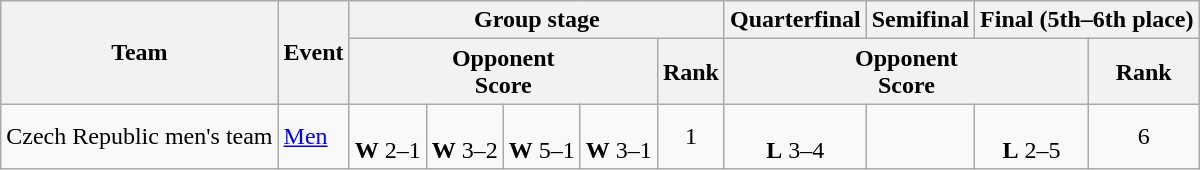<table class="wikitable">
<tr>
<th rowspan="2">Team</th>
<th rowspan="2">Event</th>
<th colspan="5">Group stage</th>
<th>Quarterfinal</th>
<th>Semifinal</th>
<th colspan="2">Final (5th–6th place)</th>
</tr>
<tr>
<th colspan="4">Opponent<br>Score</th>
<th>Rank</th>
<th colspan="3">Opponent<br>Score</th>
<th>Rank</th>
</tr>
<tr align="center">
<td align="left">Czech Republic men's team</td>
<td align="left"><a href='#'>Men</a></td>
<td><br><strong>W</strong> 2–1 </td>
<td><br><strong>W</strong> 3–2</td>
<td><br><strong>W</strong> 5–1</td>
<td><br><strong>W</strong> 3–1</td>
<td>1</td>
<td><br><strong>L</strong> 3–4 </td>
<td></td>
<td><br><strong>L</strong> 2–5</td>
<td>6</td>
</tr>
</table>
